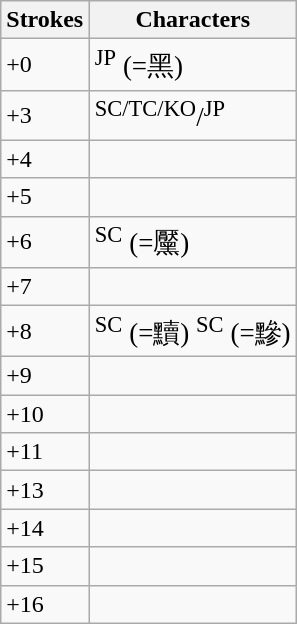<table class="wikitable">
<tr>
<th>Strokes</th>
<th>Characters</th>
</tr>
<tr>
<td>+0</td>
<td style="font-size: large;"> <sup>JP</sup> (=黑)</td>
</tr>
<tr>
<td>+3</td>
<td style="font-size: large;"><sup>SC/TC/KO</sup>/<sup>JP</sup> </td>
</tr>
<tr>
<td>+4</td>
<td style="font-size: large;">    </td>
</tr>
<tr>
<td>+5</td>
<td style="font-size: large;">    </td>
</tr>
<tr>
<td>+6</td>
<td style="font-size: large;">  <sup>SC</sup> (=黶)</td>
</tr>
<tr>
<td>+7</td>
<td style="font-size: large;"> </td>
</tr>
<tr>
<td>+8</td>
<td style="font-size: large;">     <sup>SC</sup> (=黷) <sup>SC</sup> (=黲)</td>
</tr>
<tr>
<td>+9</td>
<td style="font-size: large;">    </td>
</tr>
<tr>
<td>+10</td>
<td style="font-size: large;"> </td>
</tr>
<tr>
<td>+11</td>
<td style="font-size: large;">  </td>
</tr>
<tr>
<td>+13</td>
<td style="font-size: large;"></td>
</tr>
<tr>
<td>+14</td>
<td style="font-size: large;"></td>
</tr>
<tr>
<td>+15</td>
<td style="font-size: large;"></td>
</tr>
<tr>
<td>+16</td>
<td style="font-size: large;"></td>
</tr>
</table>
